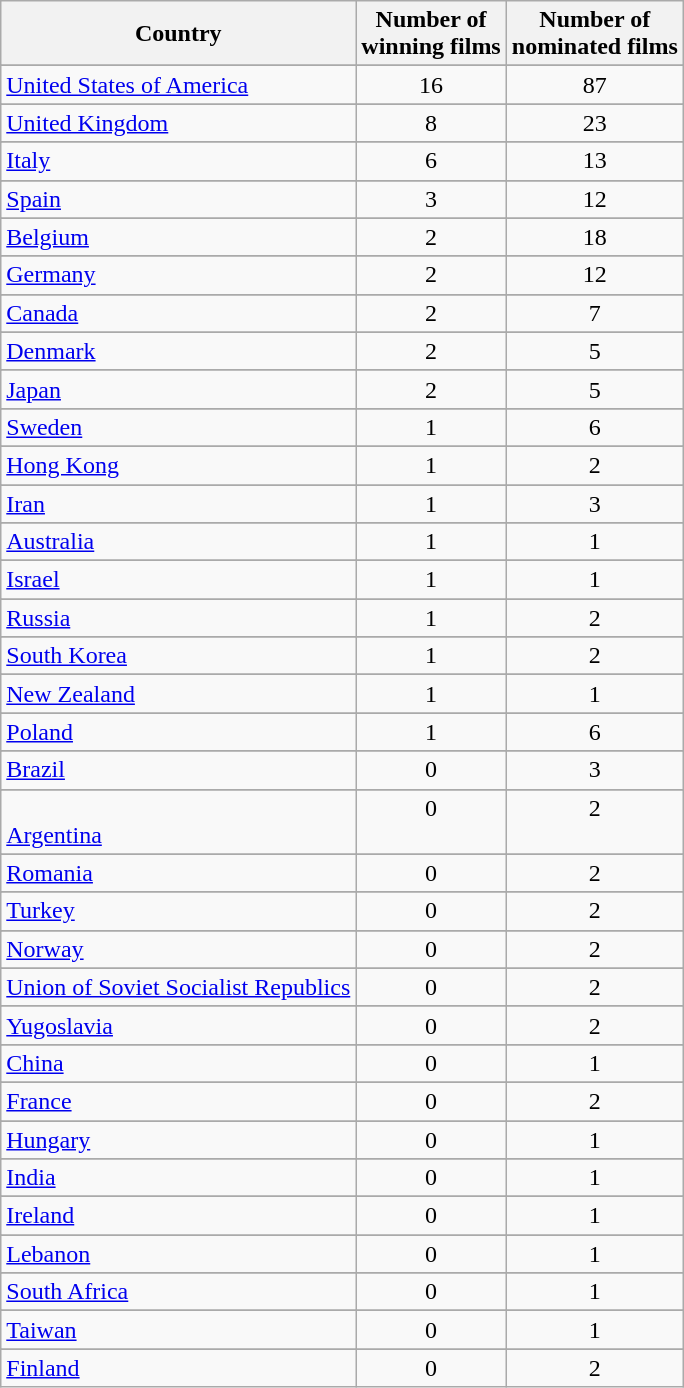<table class="wikitable sortable" style="text-align:center;">
<tr>
<th>Country</th>
<th>Number of<br>winning films</th>
<th>Number of<br>nominated films</th>
</tr>
<tr>
</tr>
<tr valign="top">
<td align="left"> <a href='#'>United States of America</a></td>
<td>16</td>
<td>87</td>
</tr>
<tr>
</tr>
<tr valign="top">
<td align="left"> <a href='#'>United Kingdom</a></td>
<td>8</td>
<td>23</td>
</tr>
<tr>
</tr>
<tr valign="top">
<td align="left"> <a href='#'>Italy</a></td>
<td>6</td>
<td>13</td>
</tr>
<tr>
</tr>
<tr valign="top">
<td align="left"> <a href='#'>Spain</a></td>
<td>3</td>
<td>12</td>
</tr>
<tr>
</tr>
<tr valign="top">
<td align="left"> <a href='#'>Belgium</a></td>
<td>2</td>
<td>18</td>
</tr>
<tr>
</tr>
<tr valign="top">
<td align="left"> <a href='#'>Germany</a></td>
<td>2</td>
<td>12</td>
</tr>
<tr>
</tr>
<tr valign="top">
<td align="left"> <a href='#'>Canada</a></td>
<td>2</td>
<td>7</td>
</tr>
<tr>
</tr>
<tr valign="top">
<td align="left"> <a href='#'>Denmark</a></td>
<td>2</td>
<td>5</td>
</tr>
<tr>
</tr>
<tr valign="top">
<td align="left"> <a href='#'>Japan</a></td>
<td>2</td>
<td>5</td>
</tr>
<tr>
</tr>
<tr valign="top">
<td align="left"> <a href='#'>Sweden</a></td>
<td>1</td>
<td>6</td>
</tr>
<tr>
</tr>
<tr valign="top">
<td align="left"> <a href='#'>Hong Kong</a></td>
<td>1</td>
<td>2</td>
</tr>
<tr>
</tr>
<tr valign="top">
<td align="left"> <a href='#'>Iran</a></td>
<td>1</td>
<td>3</td>
</tr>
<tr>
</tr>
<tr valign="top">
<td align="left"> <a href='#'>Australia</a></td>
<td>1</td>
<td>1</td>
</tr>
<tr>
</tr>
<tr valign="top">
<td align="left"> <a href='#'>Israel</a></td>
<td>1</td>
<td>1</td>
</tr>
<tr>
</tr>
<tr valign="top">
<td align="left"> <a href='#'>Russia</a></td>
<td>1</td>
<td>2</td>
</tr>
<tr>
</tr>
<tr valign="top">
<td align="left"> <a href='#'>South Korea</a></td>
<td>1</td>
<td>2</td>
</tr>
<tr>
</tr>
<tr valign="top">
<td align="left"> <a href='#'>New Zealand</a></td>
<td>1</td>
<td>1</td>
</tr>
<tr>
</tr>
<tr valign="top">
<td align="left"> <a href='#'>Poland</a></td>
<td>1</td>
<td>6</td>
</tr>
<tr>
</tr>
<tr valign="top">
<td align="left"> <a href='#'>Brazil</a></td>
<td>0</td>
<td>3</td>
</tr>
<tr>
</tr>
<tr valign="top">
<td align="left"><br> <a href='#'>Argentina</a></td>
<td>0</td>
<td>2</td>
</tr>
<tr>
</tr>
<tr valign="top">
<td align="left"> <a href='#'>Romania</a></td>
<td>0</td>
<td>2</td>
</tr>
<tr>
</tr>
<tr valign="top">
<td align="left"> <a href='#'>Turkey</a></td>
<td>0</td>
<td>2</td>
</tr>
<tr>
</tr>
<tr valign="top">
<td align="left"> <a href='#'>Norway</a></td>
<td>0</td>
<td>2</td>
</tr>
<tr>
</tr>
<tr valign="top">
<td align="left"> <a href='#'>Union of Soviet Socialist Republics</a></td>
<td>0</td>
<td>2</td>
</tr>
<tr>
</tr>
<tr valign="top">
<td align="left"> <a href='#'>Yugoslavia</a></td>
<td>0</td>
<td>2</td>
</tr>
<tr>
</tr>
<tr valign="top">
<td align="left"> <a href='#'>China</a></td>
<td>0</td>
<td>1</td>
</tr>
<tr>
</tr>
<tr valign="top">
<td align="left"> <a href='#'>France</a></td>
<td>0</td>
<td>2</td>
</tr>
<tr>
</tr>
<tr valign="top">
<td align="left"> <a href='#'>Hungary</a></td>
<td>0</td>
<td>1</td>
</tr>
<tr>
</tr>
<tr valign="top">
<td align="left"> <a href='#'>India</a></td>
<td>0</td>
<td>1</td>
</tr>
<tr>
</tr>
<tr valign="top">
<td align="left"> <a href='#'>Ireland</a></td>
<td>0</td>
<td>1</td>
</tr>
<tr>
</tr>
<tr valign="top">
<td align="left"> <a href='#'>Lebanon</a></td>
<td>0</td>
<td>1</td>
</tr>
<tr>
</tr>
<tr valign="top">
<td align="left"> <a href='#'>South Africa</a></td>
<td>0</td>
<td>1</td>
</tr>
<tr>
</tr>
<tr valign="top">
<td align="left"> <a href='#'>Taiwan</a></td>
<td>0</td>
<td>1</td>
</tr>
<tr>
</tr>
<tr valign="top">
<td align="left"> <a href='#'>Finland</a></td>
<td>0</td>
<td>2</td>
</tr>
</table>
